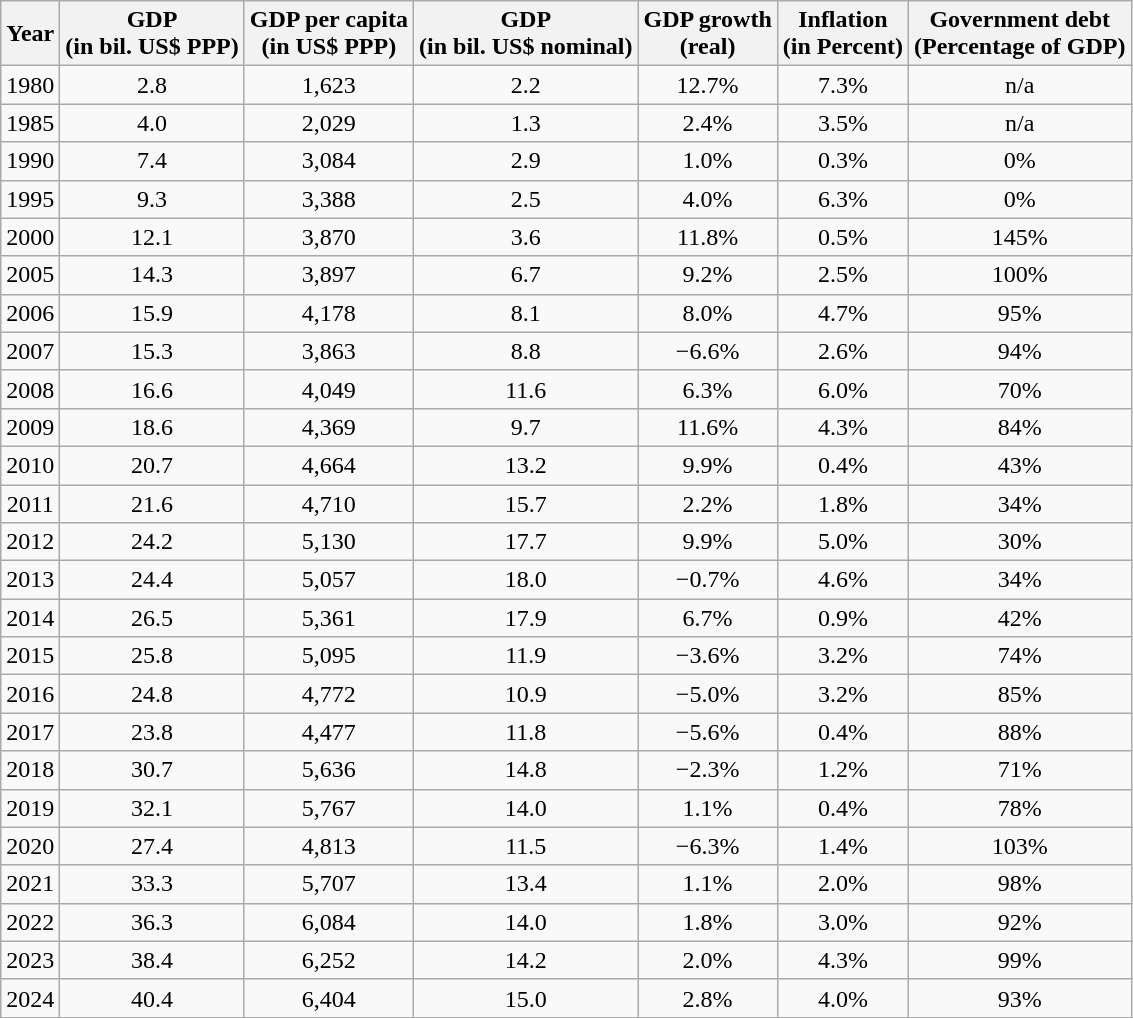<table class="wikitable" style="text-align:center; vertical-align:middle;">
<tr style="font-weight:bold;">
<th>Year</th>
<th>GDP<br>(in bil. US$ PPP)</th>
<th>GDP per capita<br>(in US$ PPP)</th>
<th>GDP<br>(in bil. US$ nominal)</th>
<th>GDP growth<br>(real)</th>
<th>Inflation<br>(in Percent)</th>
<th>Government debt<br>(Percentage of GDP)</th>
</tr>
<tr>
<td>1980</td>
<td>2.8</td>
<td>1,623</td>
<td>2.2</td>
<td>12.7%</td>
<td>7.3%</td>
<td>n/a</td>
</tr>
<tr>
<td>1985</td>
<td>4.0</td>
<td>2,029</td>
<td>1.3</td>
<td>2.4%</td>
<td>3.5%</td>
<td>n/a</td>
</tr>
<tr>
<td>1990</td>
<td>7.4</td>
<td>3,084</td>
<td>2.9</td>
<td>1.0%</td>
<td>0.3%</td>
<td>0%</td>
</tr>
<tr>
<td>1995</td>
<td>9.3</td>
<td>3,388</td>
<td>2.5</td>
<td>4.0%</td>
<td>6.3%</td>
<td>0%</td>
</tr>
<tr>
<td>2000</td>
<td>12.1</td>
<td>3,870</td>
<td>3.6</td>
<td>11.8%</td>
<td>0.5%</td>
<td>145%</td>
</tr>
<tr>
<td>2005</td>
<td>14.3</td>
<td>3,897</td>
<td>6.7</td>
<td>9.2%</td>
<td>2.5%</td>
<td>100%</td>
</tr>
<tr>
<td>2006</td>
<td>15.9</td>
<td>4,178</td>
<td>8.1</td>
<td>8.0%</td>
<td>4.7%</td>
<td>95%</td>
</tr>
<tr>
<td>2007</td>
<td>15.3</td>
<td>3,863</td>
<td>8.8</td>
<td>−6.6%</td>
<td>2.6%</td>
<td>94%</td>
</tr>
<tr>
<td>2008</td>
<td>16.6</td>
<td>4,049</td>
<td>11.6</td>
<td>6.3%</td>
<td>6.0%</td>
<td>70%</td>
</tr>
<tr>
<td>2009</td>
<td>18.6</td>
<td>4,369</td>
<td>9.7</td>
<td>11.6%</td>
<td>4.3%</td>
<td>84%</td>
</tr>
<tr>
<td>2010</td>
<td>20.7</td>
<td>4,664</td>
<td>13.2</td>
<td>9.9%</td>
<td>0.4%</td>
<td>43%</td>
</tr>
<tr>
<td>2011</td>
<td>21.6</td>
<td>4,710</td>
<td>15.7</td>
<td>2.2%</td>
<td>1.8%</td>
<td>34%</td>
</tr>
<tr>
<td>2012</td>
<td>24.2</td>
<td>5,130</td>
<td>17.7</td>
<td>9.9%</td>
<td>5.0%</td>
<td>30%</td>
</tr>
<tr>
<td>2013</td>
<td>24.4</td>
<td>5,057</td>
<td>18.0</td>
<td>−0.7%</td>
<td>4.6%</td>
<td>34%</td>
</tr>
<tr>
<td>2014</td>
<td>26.5</td>
<td>5,361</td>
<td>17.9</td>
<td>6.7%</td>
<td>0.9%</td>
<td>42%</td>
</tr>
<tr>
<td>2015</td>
<td>25.8</td>
<td>5,095</td>
<td>11.9</td>
<td>−3.6%</td>
<td>3.2%</td>
<td>74%</td>
</tr>
<tr>
<td>2016</td>
<td>24.8</td>
<td>4,772</td>
<td>10.9</td>
<td>−5.0%</td>
<td>3.2%</td>
<td>85%</td>
</tr>
<tr>
<td>2017</td>
<td>23.8</td>
<td>4,477</td>
<td>11.8</td>
<td>−5.6%</td>
<td>0.4%</td>
<td>88%</td>
</tr>
<tr>
<td>2018</td>
<td>30.7</td>
<td>5,636</td>
<td>14.8</td>
<td>−2.3%</td>
<td>1.2%</td>
<td>71%</td>
</tr>
<tr>
<td>2019</td>
<td>32.1</td>
<td>5,767</td>
<td>14.0</td>
<td>1.1%</td>
<td>0.4%</td>
<td>78%</td>
</tr>
<tr>
<td>2020</td>
<td>27.4</td>
<td>4,813</td>
<td>11.5</td>
<td>−6.3%</td>
<td>1.4%</td>
<td>103%</td>
</tr>
<tr>
<td>2021</td>
<td>33.3</td>
<td>5,707</td>
<td>13.4</td>
<td>1.1%</td>
<td>2.0%</td>
<td>98%</td>
</tr>
<tr>
<td>2022</td>
<td>36.3</td>
<td>6,084</td>
<td>14.0</td>
<td>1.8%</td>
<td>3.0%</td>
<td>92%</td>
</tr>
<tr>
<td>2023</td>
<td>38.4</td>
<td>6,252</td>
<td>14.2</td>
<td>2.0%</td>
<td>4.3%</td>
<td>99%</td>
</tr>
<tr>
<td>2024</td>
<td>40.4</td>
<td>6,404</td>
<td>15.0</td>
<td>2.8%</td>
<td>4.0%</td>
<td>93%</td>
</tr>
</table>
